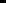<table style="border-collapse:collapse" cellpadding="0">
<tr>
<td style="border:1px solid black;"></td>
<td style="border:1px solid black;"></td>
<td style="border:1px solid black;"></td>
</tr>
</table>
